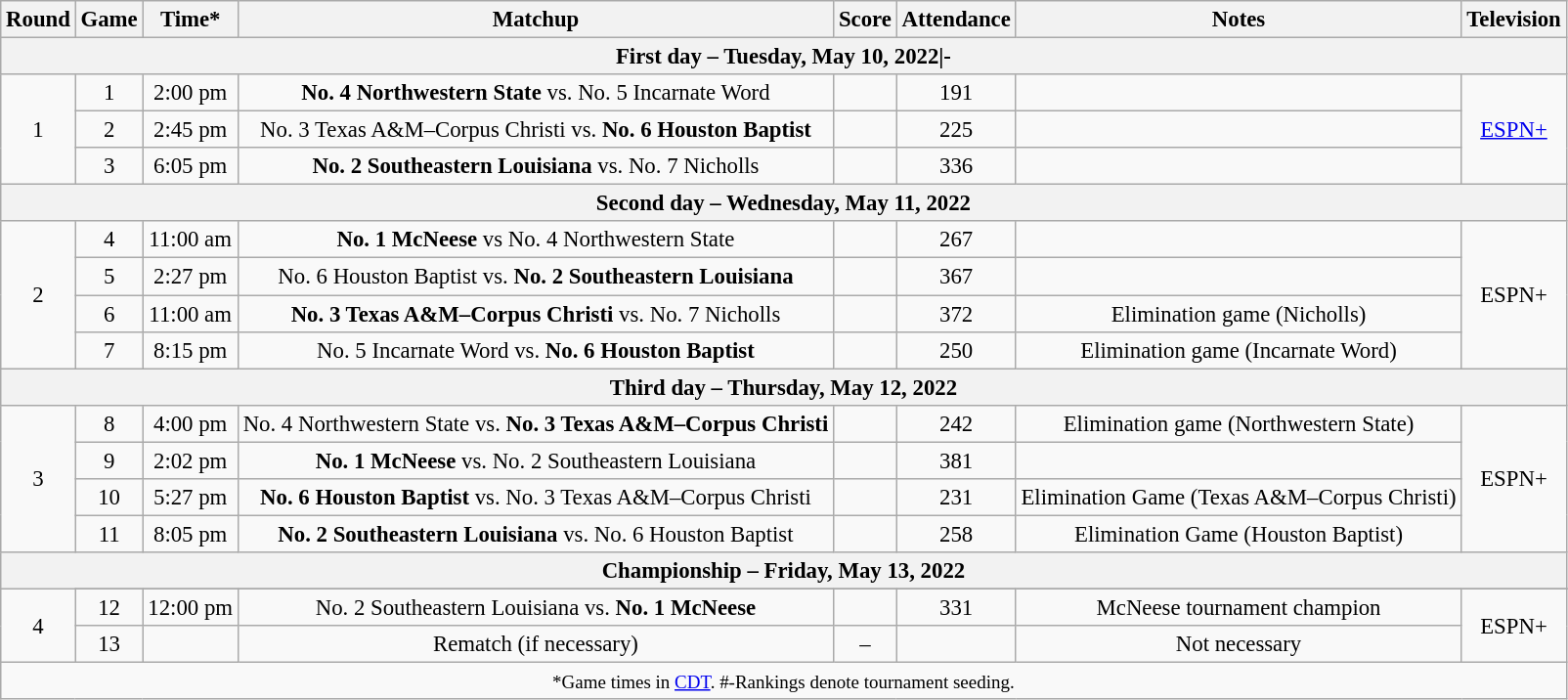<table class="wikitable" style="font-size: 95%;text-align:center">
<tr align="center">
<th>Round</th>
<th>Game</th>
<th>Time*</th>
<th>Matchup</th>
<th>Score</th>
<th>Attendance</th>
<th>Notes</th>
<th>Television</th>
</tr>
<tr>
<th colspan="8">First day – Tuesday, May 10, 2022|-</th>
</tr>
<tr>
<td rowspan="3">1</td>
<td>1</td>
<td>2:00 pm</td>
<td><strong>No. 4 Northwestern State</strong> vs. No. 5 Incarnate Word</td>
<td></td>
<td>191</td>
<td></td>
<td rowspan="3"><a href='#'>ESPN+</a></td>
</tr>
<tr>
<td>2</td>
<td>2:45 pm</td>
<td>No. 3 Texas A&M–Corpus Christi vs. <strong>No. 6 Houston Baptist</strong></td>
<td></td>
<td>225</td>
<td></td>
</tr>
<tr>
<td>3</td>
<td>6:05 pm</td>
<td><strong>No. 2 Southeastern Louisiana</strong> vs. No. 7 Nicholls</td>
<td></td>
<td>336</td>
<td></td>
</tr>
<tr>
<th colspan="8">Second day – Wednesday, May 11, 2022</th>
</tr>
<tr>
<td rowspan="4">2</td>
<td>4</td>
<td>11:00 am</td>
<td><strong>No. 1 McNeese</strong> vs No. 4 Northwestern State</td>
<td></td>
<td>267</td>
<td></td>
<td rowspan="4">ESPN+</td>
</tr>
<tr>
<td>5</td>
<td>2:27 pm</td>
<td>No. 6 Houston Baptist vs. <strong>No. 2 Southeastern Louisiana</strong></td>
<td></td>
<td>367</td>
<td></td>
</tr>
<tr>
<td>6</td>
<td>11:00 am</td>
<td><strong>No. 3 Texas A&M–Corpus Christi</strong> vs. No. 7 Nicholls</td>
<td></td>
<td>372</td>
<td>Elimination game (Nicholls)</td>
</tr>
<tr>
<td>7</td>
<td>8:15 pm</td>
<td>No. 5 Incarnate Word vs. <strong>No. 6 Houston Baptist</strong></td>
<td></td>
<td>250</td>
<td>Elimination game (Incarnate Word)</td>
</tr>
<tr>
<th colspan="8">Third day – Thursday, May 12, 2022</th>
</tr>
<tr>
<td rowspan="4">3</td>
<td>8</td>
<td>4:00 pm</td>
<td>No. 4 Northwestern State vs. <strong>No. 3 Texas A&M–Corpus Christi</strong></td>
<td></td>
<td>242</td>
<td>Elimination game (Northwestern State)</td>
<td rowspan="4">ESPN+</td>
</tr>
<tr>
<td>9</td>
<td>2:02 pm</td>
<td><strong>No. 1 McNeese</strong> vs. No. 2 Southeastern Louisiana</td>
<td></td>
<td>381</td>
</tr>
<tr>
<td>10</td>
<td>5:27 pm</td>
<td><strong>No. 6 Houston Baptist</strong> vs. No. 3 Texas A&M–Corpus Christi</td>
<td></td>
<td>231</td>
<td>Elimination Game (Texas A&M–Corpus Christi)</td>
</tr>
<tr>
<td>11</td>
<td>8:05 pm</td>
<td><strong>No. 2 Southeastern Louisiana</strong> vs. No. 6 Houston Baptist</td>
<td></td>
<td>258</td>
<td>Elimination Game (Houston Baptist)</td>
</tr>
<tr>
<th colspan="8">Championship – Friday, May 13, 2022</th>
</tr>
<tr>
<td rowspan="3">4</td>
</tr>
<tr>
<td>12</td>
<td>12:00 pm</td>
<td>No. 2 Southeastern Louisiana vs. <strong>No. 1 McNeese</strong></td>
<td></td>
<td>331</td>
<td>McNeese tournament champion</td>
<td rowspan="2">ESPN+</td>
</tr>
<tr>
<td>13</td>
<td></td>
<td>Rematch (if necessary)</td>
<td>–</td>
<td></td>
<td>Not necessary</td>
</tr>
<tr>
<td colspan="8"><small>*Game times in <a href='#'>CDT</a>. #-Rankings denote tournament seeding.</small></td>
</tr>
</table>
